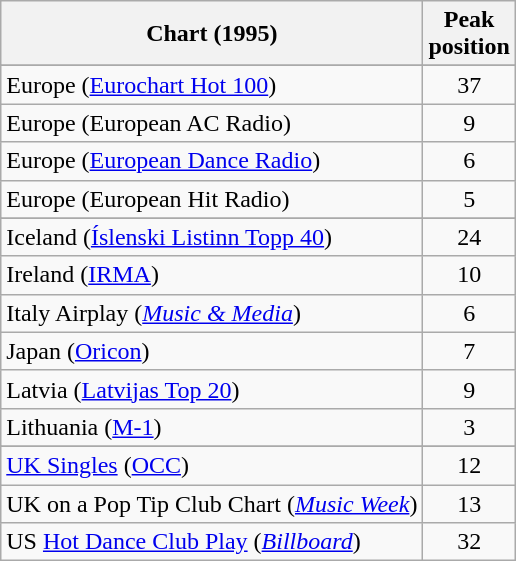<table class="wikitable sortable">
<tr>
<th>Chart (1995)</th>
<th>Peak<br>position</th>
</tr>
<tr>
</tr>
<tr>
</tr>
<tr>
<td>Europe (<a href='#'>Eurochart Hot 100</a>)</td>
<td align="center">37</td>
</tr>
<tr>
<td>Europe (European AC Radio)</td>
<td style="text-align:center;">9</td>
</tr>
<tr>
<td>Europe (<a href='#'>European Dance Radio</a>)</td>
<td align="center">6</td>
</tr>
<tr>
<td>Europe (European Hit Radio)</td>
<td style="text-align:center;">5</td>
</tr>
<tr>
</tr>
<tr>
</tr>
<tr>
<td>Iceland (<a href='#'>Íslenski Listinn Topp 40</a>)</td>
<td align="center">24</td>
</tr>
<tr>
<td>Ireland (<a href='#'>IRMA</a>)</td>
<td align="center">10</td>
</tr>
<tr>
<td>Italy Airplay (<em><a href='#'>Music & Media</a></em>)</td>
<td align="center">6</td>
</tr>
<tr>
<td>Japan (<a href='#'>Oricon</a>)</td>
<td align="center">7</td>
</tr>
<tr>
<td>Latvia (<a href='#'>Latvijas Top 20</a>)</td>
<td align="center">9</td>
</tr>
<tr>
<td>Lithuania (<a href='#'>M-1</a>)</td>
<td align="center">3</td>
</tr>
<tr>
</tr>
<tr>
</tr>
<tr>
</tr>
<tr>
</tr>
<tr>
<td><a href='#'>UK Singles</a> (<a href='#'>OCC</a>)</td>
<td align="center">12</td>
</tr>
<tr>
<td>UK on a Pop Tip Club Chart (<em><a href='#'>Music Week</a></em>)</td>
<td align="center">13</td>
</tr>
<tr>
<td>US <a href='#'>Hot Dance Club Play</a> (<em><a href='#'>Billboard</a></em>)</td>
<td align="center">32</td>
</tr>
</table>
